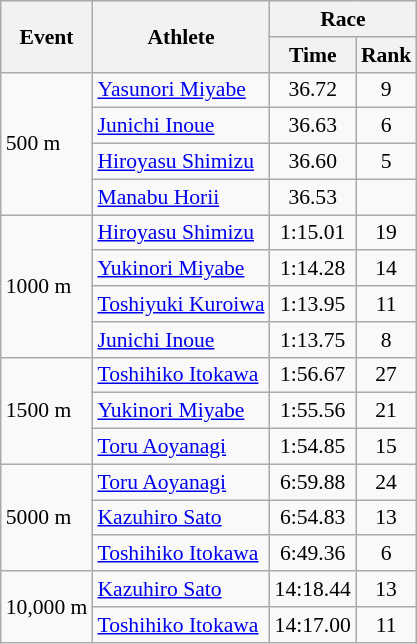<table class="wikitable" border="1" style="font-size:90%">
<tr>
<th rowspan=2>Event</th>
<th rowspan=2>Athlete</th>
<th colspan=2>Race</th>
</tr>
<tr>
<th>Time</th>
<th>Rank</th>
</tr>
<tr>
<td rowspan=4>500 m</td>
<td><a href='#'>Yasunori Miyabe</a></td>
<td align=center>36.72</td>
<td align=center>9</td>
</tr>
<tr>
<td><a href='#'>Junichi Inoue</a></td>
<td align=center>36.63</td>
<td align=center>6</td>
</tr>
<tr>
<td><a href='#'>Hiroyasu Shimizu</a></td>
<td align=center>36.60</td>
<td align=center>5</td>
</tr>
<tr>
<td><a href='#'>Manabu Horii</a></td>
<td align=center>36.53</td>
<td align=center></td>
</tr>
<tr>
<td rowspan=4>1000 m</td>
<td><a href='#'>Hiroyasu Shimizu</a></td>
<td align=center>1:15.01</td>
<td align=center>19</td>
</tr>
<tr>
<td><a href='#'>Yukinori Miyabe</a></td>
<td align=center>1:14.28</td>
<td align=center>14</td>
</tr>
<tr>
<td><a href='#'>Toshiyuki Kuroiwa</a></td>
<td align=center>1:13.95</td>
<td align=center>11</td>
</tr>
<tr>
<td><a href='#'>Junichi Inoue</a></td>
<td align=center>1:13.75</td>
<td align=center>8</td>
</tr>
<tr>
<td rowspan=3>1500 m</td>
<td><a href='#'>Toshihiko Itokawa</a></td>
<td align=center>1:56.67</td>
<td align=center>27</td>
</tr>
<tr>
<td><a href='#'>Yukinori Miyabe</a></td>
<td align=center>1:55.56</td>
<td align=center>21</td>
</tr>
<tr>
<td><a href='#'>Toru Aoyanagi</a></td>
<td align=center>1:54.85</td>
<td align=center>15</td>
</tr>
<tr>
<td rowspan=3>5000 m</td>
<td><a href='#'>Toru Aoyanagi</a></td>
<td align=center>6:59.88</td>
<td align=center>24</td>
</tr>
<tr>
<td><a href='#'>Kazuhiro Sato</a></td>
<td align=center>6:54.83</td>
<td align=center>13</td>
</tr>
<tr>
<td><a href='#'>Toshihiko Itokawa</a></td>
<td align=center>6:49.36</td>
<td align=center>6</td>
</tr>
<tr>
<td rowspan=2>10,000 m</td>
<td><a href='#'>Kazuhiro Sato</a></td>
<td align=center>14:18.44</td>
<td align=center>13</td>
</tr>
<tr>
<td><a href='#'>Toshihiko Itokawa</a></td>
<td align=center>14:17.00</td>
<td align=center>11</td>
</tr>
</table>
